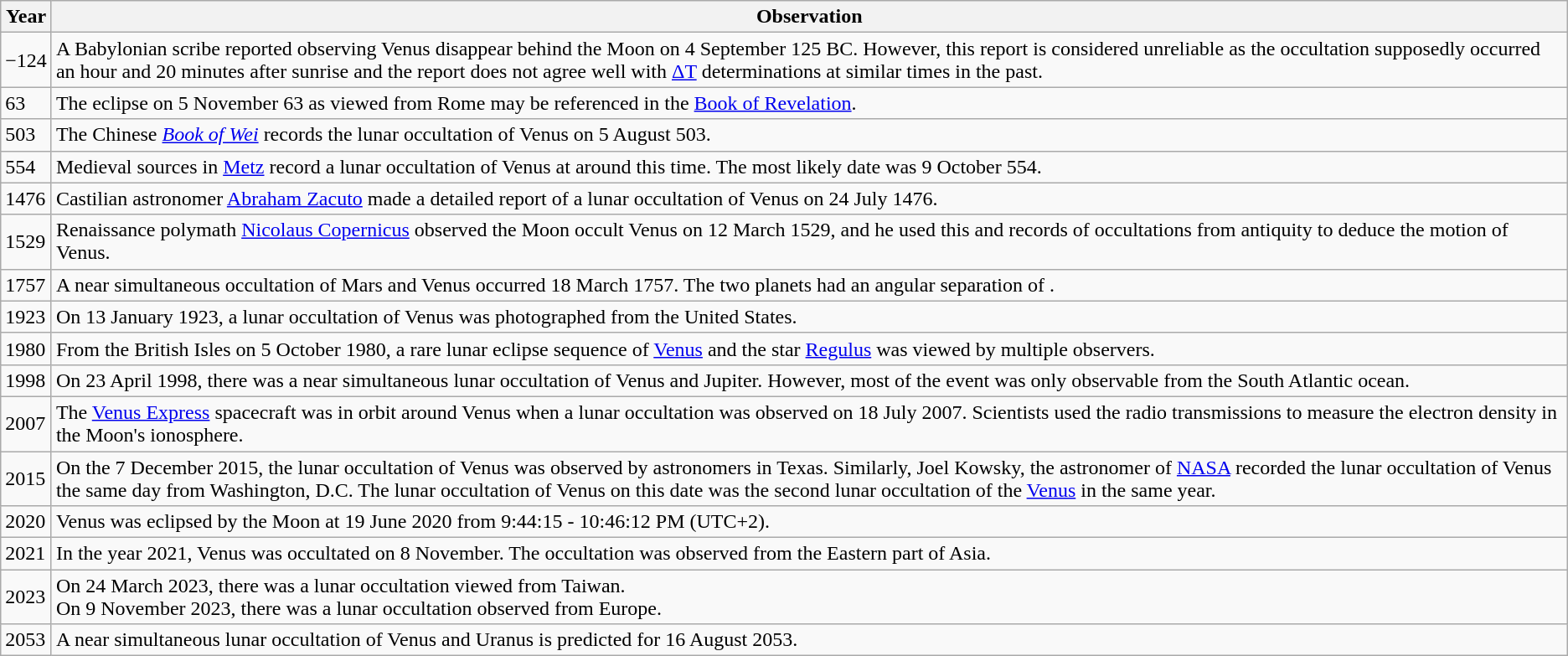<table class="wikitable">
<tr>
<th>Year</th>
<th>Observation</th>
</tr>
<tr>
<td>−124</td>
<td>A Babylonian scribe reported observing Venus disappear behind the Moon on 4 September 125 BC. However, this report is considered unreliable as the occultation supposedly occurred an hour and 20 minutes after sunrise and the report does not agree well with <a href='#'>ΔT</a> determinations at similar times in the past.</td>
</tr>
<tr>
<td>63</td>
<td>The eclipse on 5 November 63 as viewed from Rome may be referenced in the <a href='#'>Book of Revelation</a>.</td>
</tr>
<tr>
<td>503</td>
<td>The Chinese <em><a href='#'>Book of Wei</a></em> records the lunar occultation of Venus on 5 August 503.</td>
</tr>
<tr>
<td>554</td>
<td>Medieval sources in <a href='#'>Metz</a> record a lunar occultation of Venus at around this time. The most likely date was 9 October 554.</td>
</tr>
<tr>
<td>1476</td>
<td>Castilian astronomer <a href='#'>Abraham Zacuto</a> made a detailed report of a lunar occultation of Venus on 24 July 1476.</td>
</tr>
<tr>
<td>1529</td>
<td>Renaissance polymath <a href='#'>Nicolaus Copernicus</a> observed the Moon occult Venus on 12 March 1529, and he used this and records of occultations from antiquity to deduce the motion of Venus.</td>
</tr>
<tr>
<td>1757</td>
<td>A near simultaneous occultation of Mars and Venus occurred 18 March 1757. The two planets had an angular separation of .</td>
</tr>
<tr>
<td>1923</td>
<td>On 13 January 1923, a lunar occultation of Venus was photographed from the United States.</td>
</tr>
<tr>
<td>1980</td>
<td>From the British Isles on 5 October 1980, a rare lunar eclipse sequence of <a href='#'>Venus</a> and the star <a href='#'>Regulus</a> was viewed by multiple observers.</td>
</tr>
<tr>
<td>1998</td>
<td>On 23 April 1998, there was a near simultaneous lunar occultation of Venus and Jupiter. However, most of the event was only observable from the South Atlantic ocean.</td>
</tr>
<tr>
<td>2007</td>
<td>The <a href='#'>Venus Express</a> spacecraft was in orbit around Venus when a lunar occultation was observed on 18 July 2007. Scientists used the radio transmissions to measure the electron density in the Moon's ionosphere.</td>
</tr>
<tr>
<td>2015</td>
<td>On the 7 December 2015, the lunar occultation of Venus was observed by astronomers in Texas. Similarly, Joel Kowsky, the astronomer of <a href='#'>NASA</a> recorded the lunar occultation of Venus the same day from Washington, D.C. The lunar occultation of Venus on this date was the second lunar occultation of the <a href='#'>Venus</a> in the same year.</td>
</tr>
<tr>
<td>2020</td>
<td>Venus was eclipsed by the Moon at 19 June 2020 from 9:44:15 - 10:46:12 PM (UTC+2).</td>
</tr>
<tr>
<td>2021</td>
<td>In the year 2021, Venus was occultated on 8 November. The occultation was observed from the Eastern part of Asia.</td>
</tr>
<tr>
<td>2023</td>
<td>On 24 March 2023, there was a lunar occultation viewed from Taiwan.<br>On 9 November 2023, there was a lunar occultation observed from Europe.</td>
</tr>
<tr>
<td>2053</td>
<td>A near simultaneous lunar occultation of Venus and Uranus is predicted for 16 August 2053.</td>
</tr>
</table>
